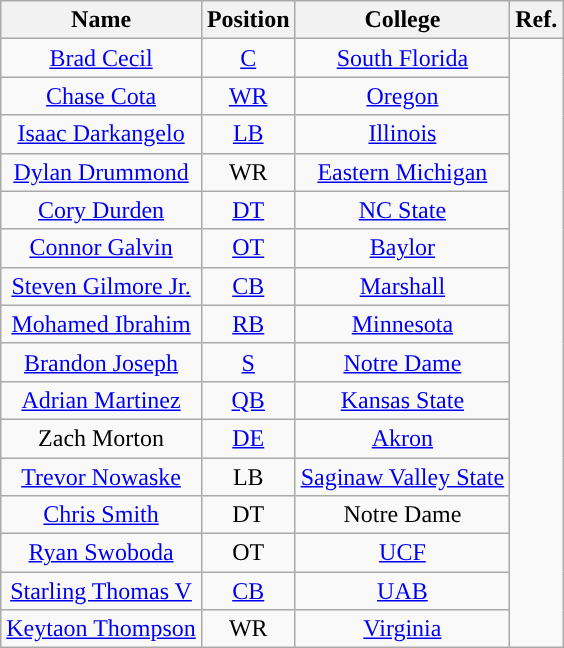<table class="wikitable" style="text-align:center">
<tr>
<th>Name</th>
<th>Position</th>
<th>College</th>
<th>Ref.</th>
</tr>
<tr>
<td><a href='#'>Brad Cecil</a></td>
<td><a href='#'>C</a></td>
<td><a href='#'>South Florida</a></td>
<td rowspan="16"></td>
</tr>
<tr>
<td><a href='#'>Chase Cota</a></td>
<td><a href='#'>WR</a></td>
<td><a href='#'>Oregon</a></td>
</tr>
<tr>
<td><a href='#'>Isaac Darkangelo</a></td>
<td><a href='#'>LB</a></td>
<td><a href='#'>Illinois</a></td>
</tr>
<tr>
<td><a href='#'>Dylan Drummond</a></td>
<td>WR</td>
<td><a href='#'>Eastern Michigan</a></td>
</tr>
<tr>
<td><a href='#'>Cory Durden</a></td>
<td><a href='#'>DT</a></td>
<td><a href='#'>NC State</a></td>
</tr>
<tr>
<td><a href='#'>Connor Galvin</a></td>
<td><a href='#'>OT</a></td>
<td><a href='#'>Baylor</a></td>
</tr>
<tr>
<td><a href='#'>Steven Gilmore Jr.</a></td>
<td><a href='#'>CB</a></td>
<td><a href='#'>Marshall</a></td>
</tr>
<tr>
<td><a href='#'>Mohamed Ibrahim</a></td>
<td><a href='#'>RB</a></td>
<td><a href='#'>Minnesota</a></td>
</tr>
<tr>
<td><a href='#'>Brandon Joseph</a></td>
<td><a href='#'>S</a></td>
<td><a href='#'>Notre Dame</a></td>
</tr>
<tr>
<td><a href='#'>Adrian Martinez</a></td>
<td><a href='#'>QB</a></td>
<td><a href='#'>Kansas State</a></td>
</tr>
<tr>
<td>Zach Morton</td>
<td><a href='#'>DE</a></td>
<td><a href='#'>Akron</a></td>
</tr>
<tr>
<td><a href='#'>Trevor Nowaske</a></td>
<td>LB</td>
<td><a href='#'>Saginaw Valley State</a></td>
</tr>
<tr>
<td><a href='#'>Chris Smith</a></td>
<td>DT</td>
<td>Notre Dame</td>
</tr>
<tr>
<td><a href='#'>Ryan Swoboda</a></td>
<td>OT</td>
<td><a href='#'>UCF</a></td>
</tr>
<tr>
<td><a href='#'>Starling Thomas V</a></td>
<td><a href='#'>CB</a></td>
<td><a href='#'>UAB</a></td>
</tr>
<tr>
<td><a href='#'>Keytaon Thompson</a></td>
<td>WR</td>
<td><a href='#'>Virginia</a></td>
</tr>
</table>
